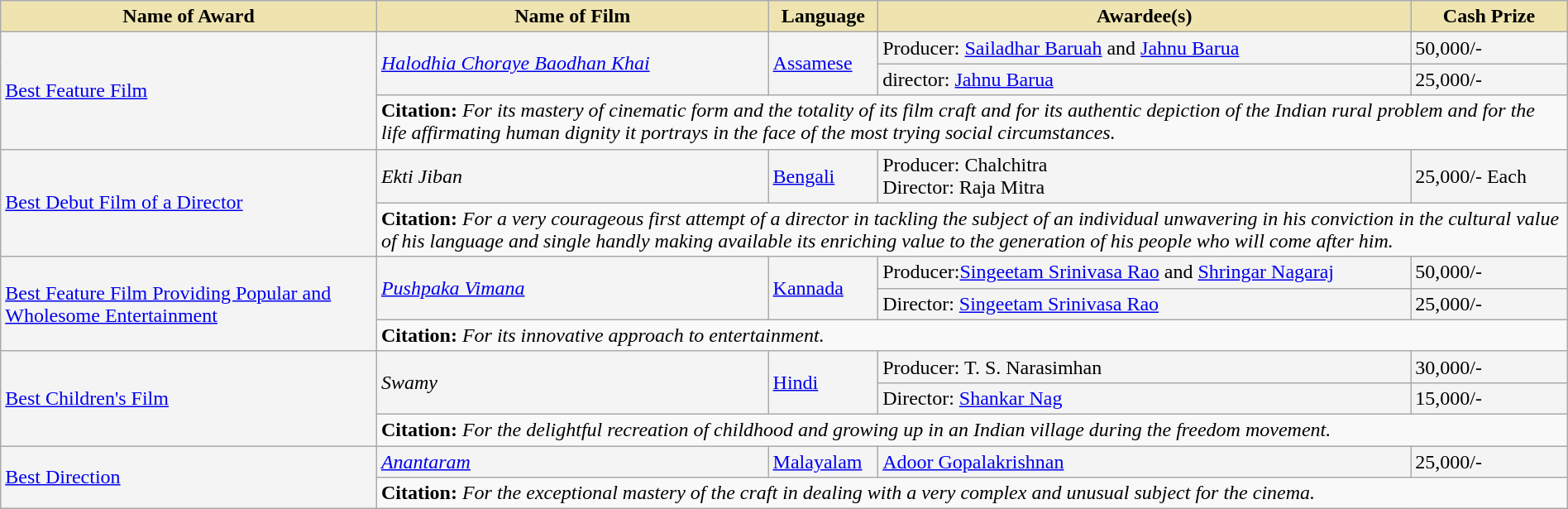<table class="wikitable" style="width:100%;">
<tr>
<th style="background-color:#EFE4B0;width:24%;">Name of Award</th>
<th style="background-color:#EFE4B0;width:25%;">Name of Film</th>
<th style="background-color:#EFE4B0;width:7%;">Language</th>
<th style="background-color:#EFE4B0;width:34%;">Awardee(s)</th>
<th style="background-color:#EFE4B0;width:10%;">Cash Prize</th>
</tr>
<tr style="background-color:#F4F4F4">
<td rowspan="3"><a href='#'>Best Feature Film</a></td>
<td rowspan="2"><em><a href='#'>Halodhia Choraye Baodhan Khai</a></em></td>
<td rowspan="2"><a href='#'>Assamese</a></td>
<td>Producer: <a href='#'>Sailadhar Baruah</a> and <a href='#'>Jahnu Barua</a></td>
<td> 50,000/-</td>
</tr>
<tr style="background-color:#F4F4F4">
<td>director: <a href='#'>Jahnu Barua</a></td>
<td> 25,000/-</td>
</tr>
<tr style="background-color:#F9F9F9">
<td colspan="4"><strong>Citation:</strong> <em>For its mastery of cinematic form and the totality of its film craft and for its authentic depiction of the Indian rural problem and for the life affirmating human dignity it portrays in the face of the most trying social circumstances.</em></td>
</tr>
<tr style="background-color:#F4F4F4">
<td rowspan="2"><a href='#'>Best Debut Film of a Director</a></td>
<td><em>Ekti Jiban</em></td>
<td><a href='#'>Bengali</a></td>
<td>Producer: Chalchitra<br>Director: Raja Mitra</td>
<td> 25,000/- Each</td>
</tr>
<tr style="background-color:#F9F9F9">
<td colspan="4"><strong>Citation:</strong> <em>For a very courageous first attempt of a director in tackling the subject of an individual unwavering in his conviction in the cultural value of his language and single handly making available its enriching value to the generation of his people who will come after him.</em></td>
</tr>
<tr style="background-color:#F4F4F4">
<td rowspan="3"><a href='#'>Best Feature Film Providing Popular and Wholesome Entertainment</a></td>
<td rowspan="2"><em><a href='#'>Pushpaka Vimana</a></em></td>
<td rowspan="2"><a href='#'>Kannada</a></td>
<td>Producer:<a href='#'>Singeetam Srinivasa Rao</a> and <a href='#'>Shringar Nagaraj</a></td>
<td> 50,000/-</td>
</tr>
<tr style="background-color:#F4F4F4">
<td>Director: <a href='#'>Singeetam Srinivasa Rao</a></td>
<td> 25,000/-</td>
</tr>
<tr style="background-color:#F9F9F9">
<td colspan="4"><strong>Citation:</strong> <em>For its innovative approach to entertainment.</em></td>
</tr>
<tr style="background-color:#F4F4F4">
<td rowspan="3"><a href='#'>Best Children's Film</a></td>
<td rowspan="2"><em>Swamy</em></td>
<td rowspan="2"><a href='#'>Hindi</a></td>
<td>Producer: T. S. Narasimhan</td>
<td> 30,000/-</td>
</tr>
<tr style="background-color:#F4F4F4">
<td>Director: <a href='#'>Shankar Nag</a></td>
<td> 15,000/-</td>
</tr>
<tr style="background-color:#F9F9F9">
<td colspan="4"><strong>Citation:</strong> <em>For the delightful recreation of childhood and growing up in an Indian village during the freedom movement.</em></td>
</tr>
<tr style="background-color:#F4F4F4">
<td rowspan="2"><a href='#'>Best Direction</a></td>
<td><em><a href='#'>Anantaram</a></em></td>
<td><a href='#'>Malayalam</a></td>
<td><a href='#'>Adoor Gopalakrishnan</a></td>
<td> 25,000/-</td>
</tr>
<tr style="background-color:#F9F9F9">
<td colspan="4"><strong>Citation:</strong> <em>For the exceptional mastery of the craft in dealing with a very complex and unusual subject for the cinema.</em></td>
</tr>
</table>
